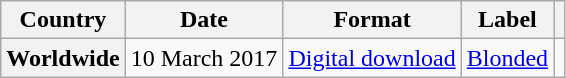<table class="wikitable sortable plainrowheaders">
<tr>
<th scope="col">Country</th>
<th scope="col">Date</th>
<th scope="col">Format</th>
<th scope="col">Label</th>
<th scope="col" class="unsortable"></th>
</tr>
<tr>
<th scope="row">Worldwide</th>
<td>10 March 2017</td>
<td><a href='#'>Digital download</a></td>
<td><a href='#'>Blonded</a></td>
<td></td>
</tr>
</table>
